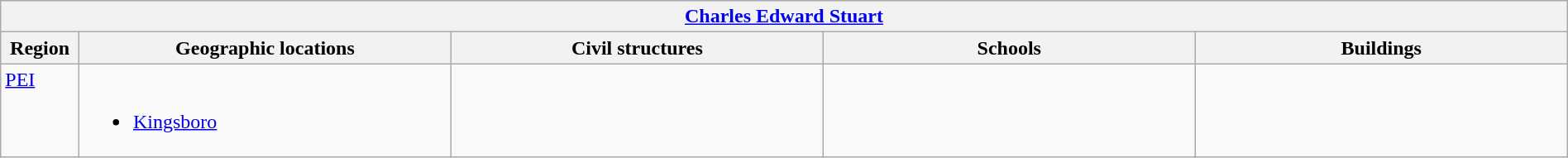<table class="wikitable" width="100%">
<tr>
<th colspan="5"> <a href='#'>Charles Edward Stuart</a></th>
</tr>
<tr>
<th width="5%">Region</th>
<th width="23.75%">Geographic locations</th>
<th width="23.75%">Civil structures</th>
<th width="23.75%">Schools</th>
<th width="23.75%">Buildings</th>
</tr>
<tr>
<td align=left valign=top> <a href='#'><span>PEI</span></a></td>
<td align=left valign=top><br><ul><li><a href='#'>Kingsboro</a></li></ul></td>
<td></td>
<td></td>
<td></td>
</tr>
</table>
